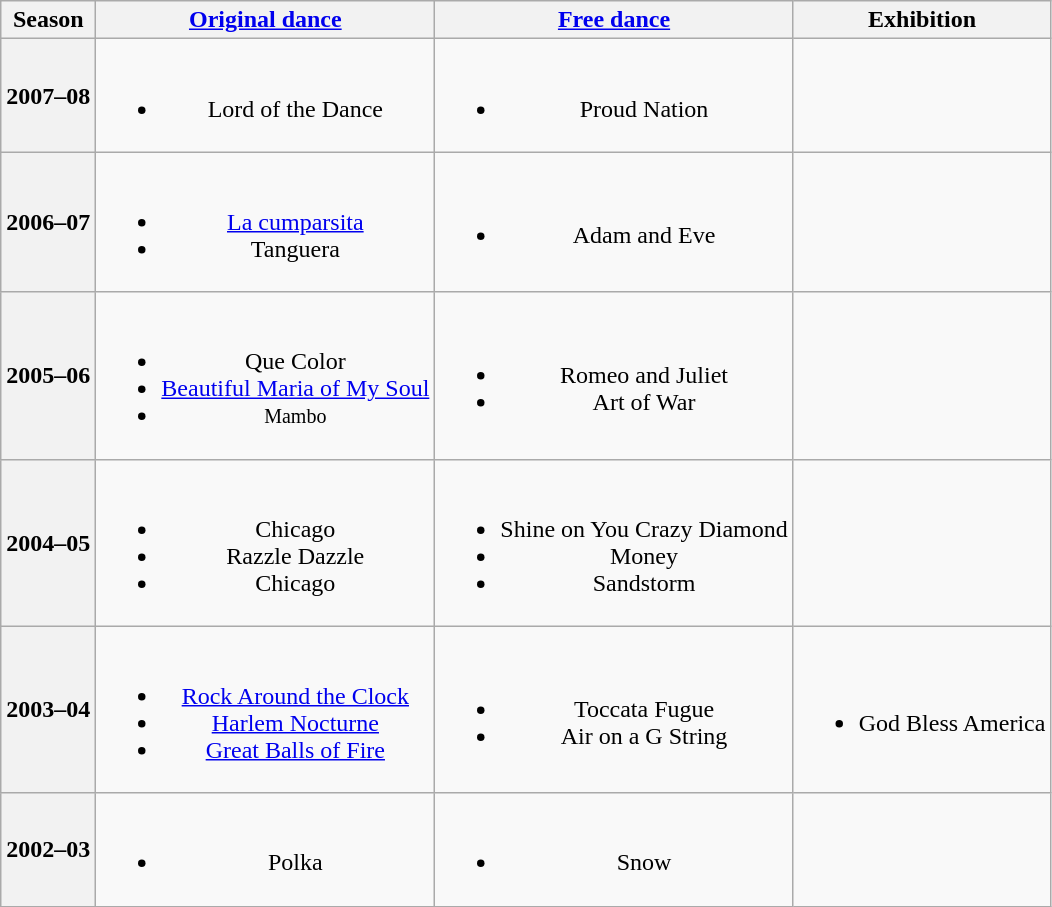<table class="wikitable" style="text-align:center">
<tr>
<th>Season</th>
<th><a href='#'>Original dance</a></th>
<th><a href='#'>Free dance</a></th>
<th>Exhibition</th>
</tr>
<tr>
<th>2007–08<br></th>
<td><br><ul><li>Lord of the Dance <br></li></ul></td>
<td><br><ul><li>Proud Nation <br></li></ul></td>
<td></td>
</tr>
<tr>
<th>2006–07<br></th>
<td><br><ul><li><a href='#'>La cumparsita</a></li><li>Tanguera</li></ul></td>
<td><br><ul><li>Adam and Eve <br></li></ul></td>
<td></td>
</tr>
<tr>
<th>2005–06<br></th>
<td><br><ul><li> Que Color <br></li><li> <a href='#'>Beautiful Maria of My Soul</a> <br></li><li><small>Mambo</small></li></ul></td>
<td><br><ul><li>Romeo and Juliet <br></li><li>Art of War <br></li></ul></td>
<td></td>
</tr>
<tr>
<th>2004–05<br></th>
<td><br><ul><li> Chicago</li><li> Razzle Dazzle <br></li><li> Chicago</li></ul></td>
<td><br><ul><li>Shine on You Crazy Diamond <br></li><li>Money <br></li><li>Sandstorm</li></ul></td>
<td></td>
</tr>
<tr>
<th>2003–04<br></th>
<td><br><ul><li><a href='#'>Rock Around the Clock</a></li><li><a href='#'>Harlem Nocturne</a></li><li><a href='#'>Great Balls of Fire</a></li></ul></td>
<td><br><ul><li>Toccata Fugue</li><li>Air on a G String</li></ul></td>
<td><br><ul><li>God Bless America <br></li></ul></td>
</tr>
<tr>
<th>2002–03<br></th>
<td><br><ul><li>Polka <br></li></ul></td>
<td><br><ul><li>Snow <br></li></ul></td>
<td></td>
</tr>
</table>
